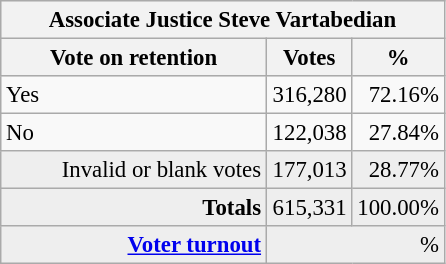<table class="wikitable" style="font-size: 95%;">
<tr style="background-color:#E9E9E9">
<th colspan=7>Associate Justice Steve Vartabedian</th>
</tr>
<tr style="background-color:#E9E9E9">
<th style="width: 170px">Vote on retention</th>
<th style="width: 50px">Votes</th>
<th style="width: 40px">%</th>
</tr>
<tr>
<td>Yes</td>
<td align="right">316,280</td>
<td align="right">72.16%</td>
</tr>
<tr>
<td>No</td>
<td align="right">122,038</td>
<td align="right">27.84%</td>
</tr>
<tr style="background-color:#EEEEEE">
<td align="right">Invalid or blank votes</td>
<td align="right">177,013</td>
<td align="right">28.77%</td>
</tr>
<tr style="background-color:#EEEEEE">
<td colspan="1" align="right"><strong>Totals</strong></td>
<td align="right">615,331</td>
<td align="right">100.00%</td>
</tr>
<tr style="background-color:#EEEEEE">
<td align="right"><strong><a href='#'>Voter turnout</a></strong></td>
<td colspan="2" align="right">%</td>
</tr>
</table>
